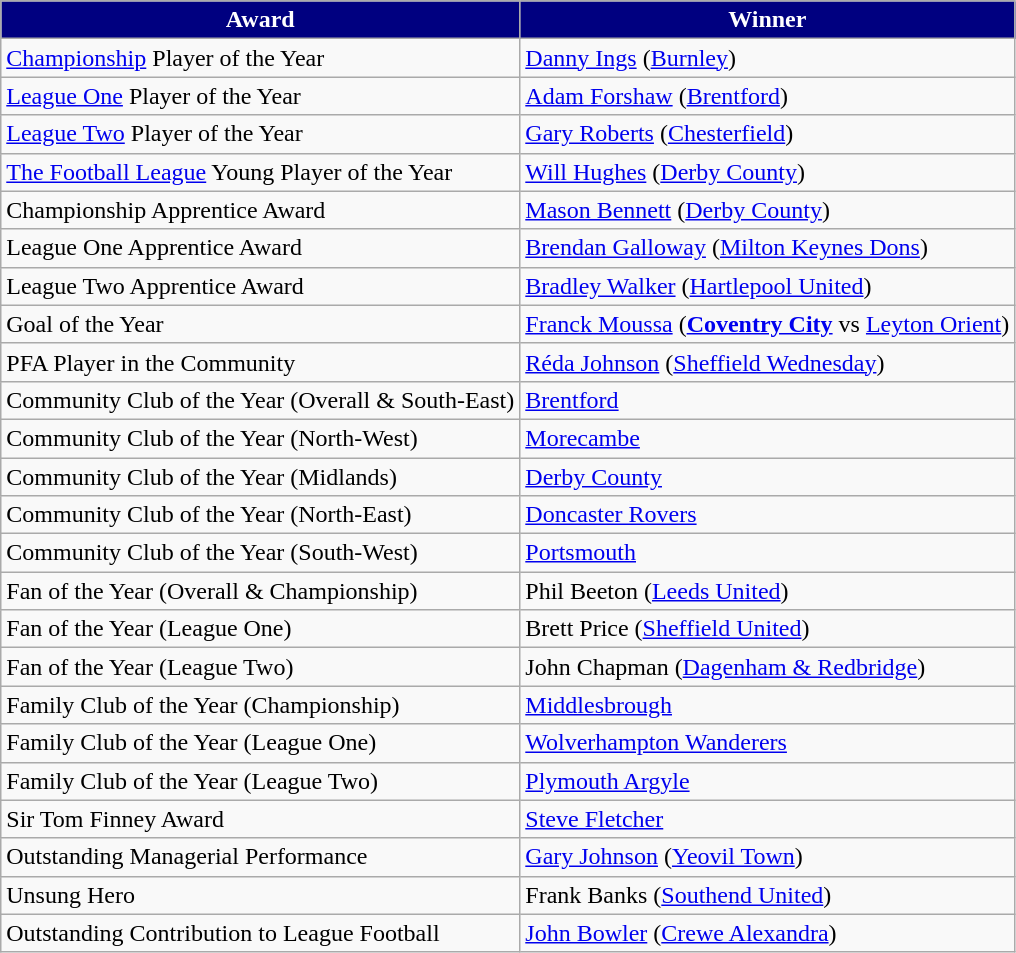<table class="wikitable">
<tr>
<th style="background-color: navy; color: white;">Award</th>
<th style="background-color: navy; color: white;">Winner</th>
</tr>
<tr>
<td><a href='#'>Championship</a> Player of the Year</td>
<td><a href='#'>Danny Ings</a> (<a href='#'>Burnley</a>)</td>
</tr>
<tr>
<td><a href='#'>League One</a> Player of the Year</td>
<td><a href='#'>Adam Forshaw</a> (<a href='#'>Brentford</a>)</td>
</tr>
<tr>
<td><a href='#'>League Two</a> Player of the Year</td>
<td><a href='#'>Gary Roberts</a> (<a href='#'>Chesterfield</a>)</td>
</tr>
<tr>
<td><a href='#'>The Football League</a> Young Player of the Year</td>
<td><a href='#'>Will Hughes</a> (<a href='#'>Derby County</a>)</td>
</tr>
<tr>
<td>Championship Apprentice Award</td>
<td><a href='#'>Mason Bennett</a> (<a href='#'>Derby County</a>)</td>
</tr>
<tr>
<td>League One Apprentice Award</td>
<td><a href='#'>Brendan Galloway</a> (<a href='#'>Milton Keynes Dons</a>)</td>
</tr>
<tr>
<td>League Two Apprentice Award</td>
<td><a href='#'>Bradley Walker</a> (<a href='#'>Hartlepool United</a>)</td>
</tr>
<tr>
<td>Goal of the Year</td>
<td><a href='#'>Franck Moussa</a> (<strong><a href='#'>Coventry City</a></strong> vs <a href='#'>Leyton Orient</a>)</td>
</tr>
<tr>
<td>PFA Player in the Community</td>
<td><a href='#'>Réda Johnson</a> (<a href='#'>Sheffield Wednesday</a>)</td>
</tr>
<tr>
<td>Community Club of the Year (Overall & South-East)</td>
<td><a href='#'>Brentford</a></td>
</tr>
<tr>
<td>Community Club of the Year (North-West)</td>
<td><a href='#'>Morecambe</a></td>
</tr>
<tr>
<td>Community Club of the Year (Midlands)</td>
<td><a href='#'>Derby County</a></td>
</tr>
<tr>
<td>Community Club of the Year (North-East)</td>
<td><a href='#'>Doncaster Rovers</a></td>
</tr>
<tr>
<td>Community Club of the Year (South-West)</td>
<td><a href='#'>Portsmouth</a></td>
</tr>
<tr>
<td>Fan of the Year (Overall & Championship)</td>
<td>Phil Beeton (<a href='#'>Leeds United</a>)</td>
</tr>
<tr>
<td>Fan of the Year (League One)</td>
<td>Brett Price (<a href='#'>Sheffield United</a>)</td>
</tr>
<tr>
<td>Fan of the Year (League Two)</td>
<td>John Chapman (<a href='#'>Dagenham & Redbridge</a>)</td>
</tr>
<tr>
<td>Family Club of the Year (Championship)</td>
<td><a href='#'>Middlesbrough</a></td>
</tr>
<tr>
<td>Family Club of the Year (League One)</td>
<td><a href='#'>Wolverhampton Wanderers</a></td>
</tr>
<tr>
<td>Family Club of the Year (League Two)</td>
<td><a href='#'>Plymouth Argyle</a></td>
</tr>
<tr>
<td>Sir Tom Finney Award</td>
<td><a href='#'>Steve Fletcher</a></td>
</tr>
<tr>
<td>Outstanding Managerial Performance</td>
<td><a href='#'>Gary Johnson</a> (<a href='#'>Yeovil Town</a>)</td>
</tr>
<tr>
<td>Unsung Hero</td>
<td>Frank Banks (<a href='#'>Southend United</a>)</td>
</tr>
<tr>
<td>Outstanding Contribution to League Football</td>
<td><a href='#'>John Bowler</a> (<a href='#'>Crewe Alexandra</a>)</td>
</tr>
</table>
